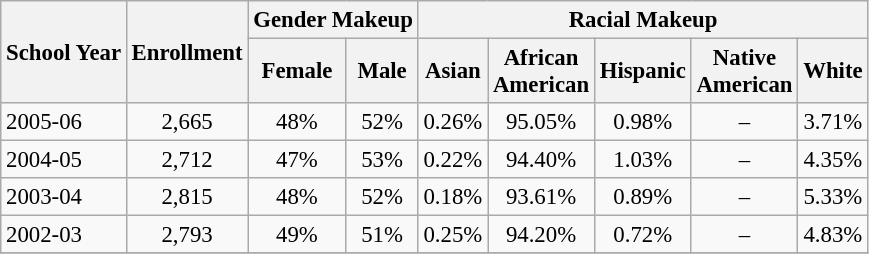<table class="wikitable" style="font-size: 95%;">
<tr>
<th rowspan="2">School Year</th>
<th rowspan="2">Enrollment</th>
<th colspan="2">Gender Makeup</th>
<th colspan="5">Racial Makeup</th>
</tr>
<tr>
<th>Female</th>
<th>Male</th>
<th>Asian</th>
<th>African <br>American</th>
<th>Hispanic</th>
<th>Native <br>American</th>
<th>White</th>
</tr>
<tr>
<td align="left">2005-06</td>
<td align="center">2,665</td>
<td align="center">48%</td>
<td align="center">52%</td>
<td align="center">0.26%</td>
<td align="center">95.05%</td>
<td align="center">0.98%</td>
<td align="center">–</td>
<td align="center">3.71%</td>
</tr>
<tr>
<td align="left">2004-05</td>
<td align="center">2,712</td>
<td align="center">47%</td>
<td align="center">53%</td>
<td align="center">0.22%</td>
<td align="center">94.40%</td>
<td align="center">1.03%</td>
<td align="center">–</td>
<td align="center">4.35%</td>
</tr>
<tr>
<td align="left">2003-04</td>
<td align="center">2,815</td>
<td align="center">48%</td>
<td align="center">52%</td>
<td align="center">0.18%</td>
<td align="center">93.61%</td>
<td align="center">0.89%</td>
<td align="center">–</td>
<td align="center">5.33%</td>
</tr>
<tr>
<td align="left">2002-03</td>
<td align="center">2,793</td>
<td align="center">49%</td>
<td align="center">51%</td>
<td align="center">0.25%</td>
<td align="center">94.20%</td>
<td align="center">0.72%</td>
<td align="center">–</td>
<td align="center">4.83%</td>
</tr>
<tr>
</tr>
</table>
